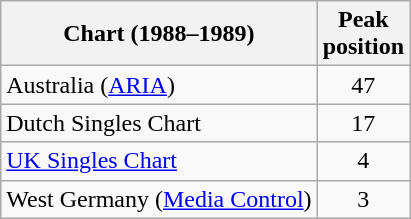<table class="wikitable sortable">
<tr>
<th>Chart (1988–1989)</th>
<th>Peak<br>position</th>
</tr>
<tr>
<td>Australia (<a href='#'>ARIA</a>)</td>
<td style="text-align:center;">47</td>
</tr>
<tr>
<td>Dutch Singles Chart</td>
<td style="text-align:center;">17</td>
</tr>
<tr>
<td><a href='#'>UK Singles Chart</a></td>
<td style="text-align:center;">4</td>
</tr>
<tr>
<td>West Germany (<a href='#'>Media Control</a>)</td>
<td style="text-align:center;">3</td>
</tr>
</table>
